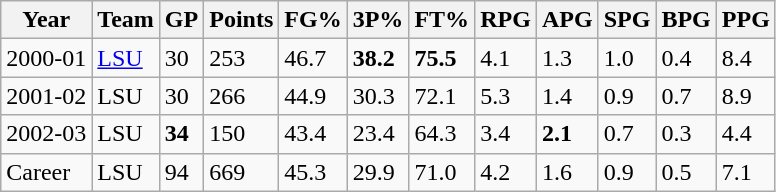<table class="wikitable">
<tr>
<th>Year</th>
<th>Team</th>
<th>GP</th>
<th>Points</th>
<th>FG%</th>
<th>3P%</th>
<th>FT%</th>
<th>RPG</th>
<th>APG</th>
<th>SPG</th>
<th>BPG</th>
<th>PPG</th>
</tr>
<tr>
<td>2000-01</td>
<td><a href='#'>LSU</a></td>
<td>30</td>
<td>253</td>
<td>46.7</td>
<td><strong>38.2</strong></td>
<td><strong>75.5</strong></td>
<td>4.1</td>
<td>1.3</td>
<td>1.0</td>
<td>0.4</td>
<td>8.4</td>
</tr>
<tr>
<td>2001-02</td>
<td>LSU</td>
<td>30</td>
<td>266</td>
<td>44.9</td>
<td>30.3</td>
<td>72.1</td>
<td>5.3</td>
<td>1.4</td>
<td>0.9</td>
<td>0.7</td>
<td>8.9</td>
</tr>
<tr>
<td>2002-03</td>
<td>LSU</td>
<td><strong>34</strong></td>
<td>150</td>
<td>43.4</td>
<td>23.4</td>
<td>64.3</td>
<td>3.4</td>
<td><strong>2.1</strong></td>
<td>0.7</td>
<td>0.3</td>
<td>4.4</td>
</tr>
<tr>
<td>Career</td>
<td>LSU</td>
<td>94</td>
<td>669</td>
<td>45.3</td>
<td>29.9</td>
<td>71.0</td>
<td>4.2</td>
<td>1.6</td>
<td>0.9</td>
<td>0.5</td>
<td>7.1</td>
</tr>
</table>
